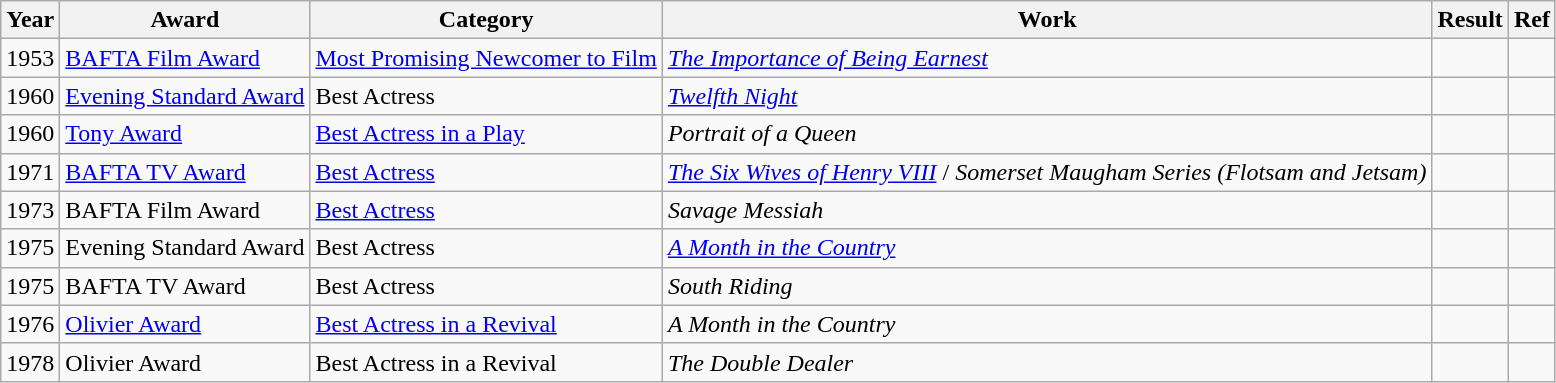<table class="wikitable">
<tr>
<th>Year</th>
<th>Award</th>
<th>Category</th>
<th>Work</th>
<th>Result</th>
<th>Ref</th>
</tr>
<tr>
<td>1953</td>
<td><a href='#'>BAFTA Film Award</a></td>
<td><a href='#'>Most Promising Newcomer to Film</a></td>
<td><em><a href='#'>The Importance of Being Earnest</a></em></td>
<td></td>
<td></td>
</tr>
<tr>
<td>1960</td>
<td><a href='#'>Evening Standard Award</a></td>
<td>Best Actress</td>
<td><em><a href='#'>Twelfth Night</a></em></td>
<td></td>
<td></td>
</tr>
<tr>
<td>1960</td>
<td><a href='#'>Tony Award</a></td>
<td><a href='#'>Best Actress in a Play</a></td>
<td><em>Portrait of a Queen</em></td>
<td></td>
<td></td>
</tr>
<tr>
<td>1971</td>
<td><a href='#'>BAFTA TV Award</a></td>
<td><a href='#'>Best Actress</a></td>
<td><em><a href='#'>The Six Wives of Henry VIII</a></em> / <em>Somerset Maugham Series (Flotsam and Jetsam)</em></td>
<td></td>
<td></td>
</tr>
<tr>
<td>1973</td>
<td>BAFTA Film Award</td>
<td><a href='#'>Best Actress</a></td>
<td><em>Savage Messiah</em></td>
<td></td>
<td></td>
</tr>
<tr>
<td>1975</td>
<td>Evening Standard Award</td>
<td>Best Actress</td>
<td><em><a href='#'>A Month in the Country</a></em></td>
<td></td>
<td></td>
</tr>
<tr>
<td>1975</td>
<td>BAFTA TV Award</td>
<td>Best Actress</td>
<td><em>South Riding</em></td>
<td></td>
<td></td>
</tr>
<tr>
<td>1976</td>
<td><a href='#'>Olivier Award</a></td>
<td><a href='#'>Best Actress in a Revival</a></td>
<td><em>A Month in the Country</em></td>
<td></td>
<td></td>
</tr>
<tr>
<td>1978</td>
<td>Olivier Award</td>
<td>Best Actress in a Revival</td>
<td><em>The Double Dealer</em></td>
<td></td>
<td></td>
</tr>
</table>
